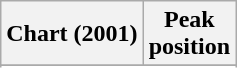<table class="wikitable sortable plainrowheaders">
<tr>
<th scope="col">Chart (2001)</th>
<th scope="col">Peak<br>position</th>
</tr>
<tr>
</tr>
<tr>
</tr>
<tr>
</tr>
<tr>
</tr>
</table>
